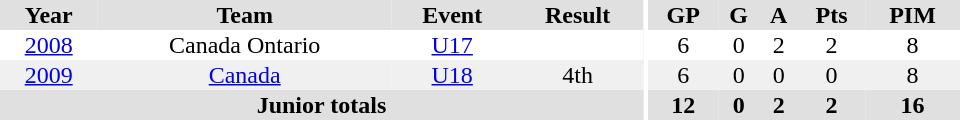<table border="0" cellpadding="1" cellspacing="0" ID="Table3" style="text-align:center; width:40em">
<tr style="text-align:center; background:#e0e0e0;">
<th>Year</th>
<th>Team</th>
<th>Event</th>
<th>Result</th>
<th rowspan="99" style="background:#fff;"></th>
<th>GP</th>
<th>G</th>
<th>A</th>
<th>Pts</th>
<th>PIM</th>
</tr>
<tr style="text-align:center;">
<td><a href='#'>2008</a></td>
<td>Canada Ontario</td>
<td><a href='#'>U17</a></td>
<td></td>
<td>6</td>
<td>0</td>
<td>2</td>
<td>2</td>
<td>8</td>
</tr>
<tr style="text-align:center; background:#f0f0f0;">
<td><a href='#'>2009</a></td>
<td><a href='#'>Canada</a></td>
<td><a href='#'>U18</a></td>
<td>4th</td>
<td>6</td>
<td>0</td>
<td>0</td>
<td>0</td>
<td>8</td>
</tr>
<tr style="text-align:center; background:#e0e0e0;">
<th style="text-align:center;" colspan="4">Junior totals</th>
<th>12</th>
<th>0</th>
<th>2</th>
<th>2</th>
<th>16</th>
</tr>
</table>
